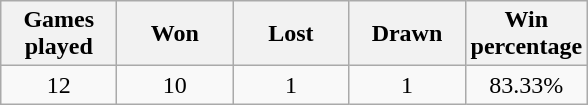<table class="wikitable" style="text-align:center">
<tr>
<th width="70">Games played</th>
<th width="70">Won</th>
<th width="70">Lost</th>
<th width="70">Drawn</th>
<th width="70">Win percentage</th>
</tr>
<tr>
<td>12</td>
<td>10</td>
<td>1</td>
<td>1</td>
<td>83.33%</td>
</tr>
</table>
